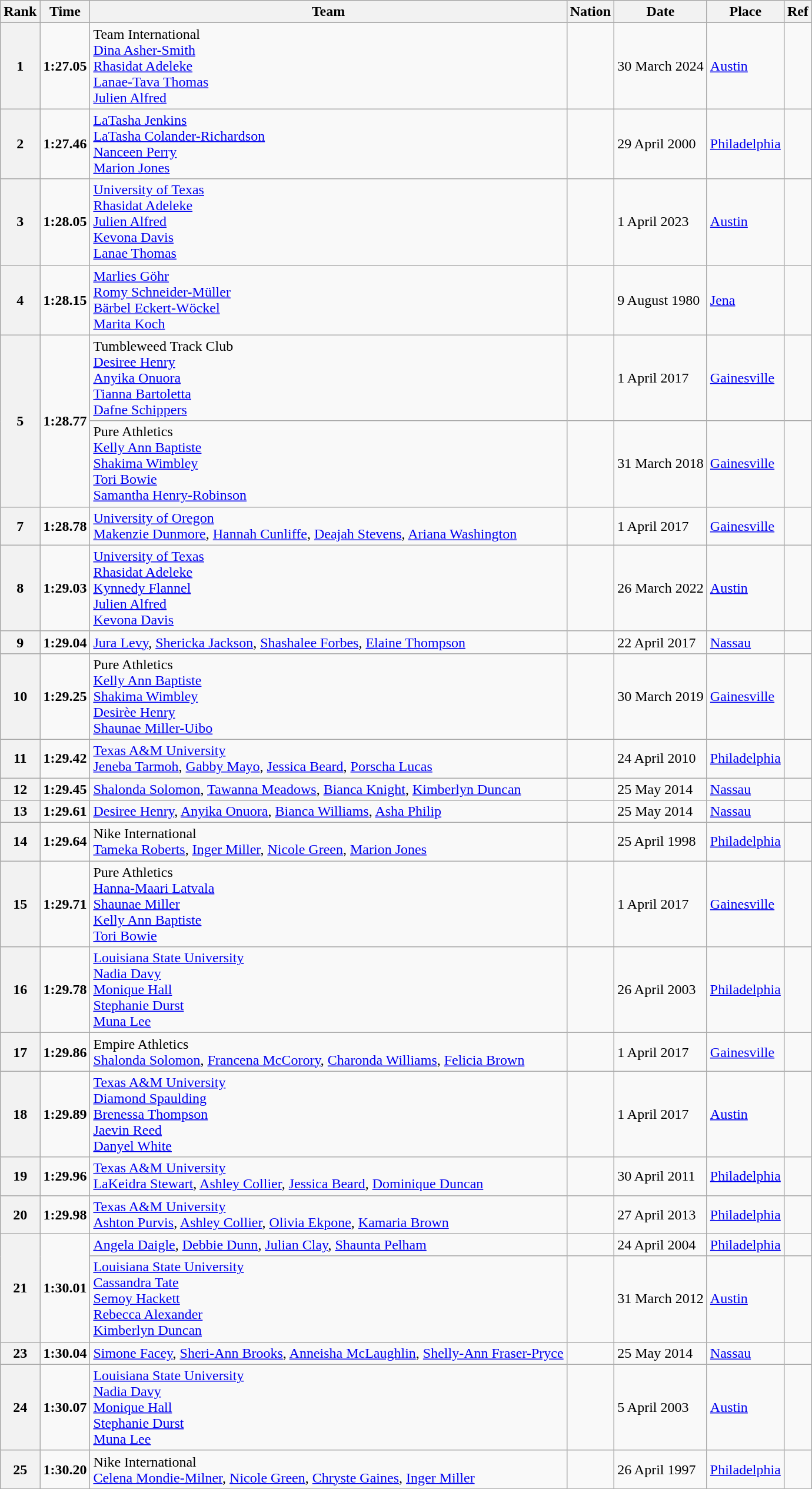<table class="wikitable">
<tr>
<th>Rank</th>
<th>Time</th>
<th>Team</th>
<th>Nation</th>
<th>Date</th>
<th>Place</th>
<th>Ref</th>
</tr>
<tr>
<th>1</th>
<td><strong>1:27.05</strong></td>
<td>Team International<br><a href='#'>Dina Asher-Smith</a><br><a href='#'>Rhasidat Adeleke</a><br><a href='#'>Lanae-Tava Thomas</a><br><a href='#'>Julien Alfred</a></td>
<td><br><br><br><br></td>
<td>30 March 2024</td>
<td><a href='#'>Austin</a></td>
<td></td>
</tr>
<tr>
<th>2</th>
<td><strong>1:27.46</strong></td>
<td><a href='#'>LaTasha Jenkins</a><br><a href='#'>LaTasha Colander-Richardson</a><br><a href='#'>Nanceen Perry</a><br><a href='#'>Marion Jones</a></td>
<td></td>
<td>29 April 2000</td>
<td><a href='#'>Philadelphia</a></td>
<td></td>
</tr>
<tr>
<th>3</th>
<td><strong>1:28.05</strong></td>
<td><a href='#'>University of Texas</a><br><a href='#'>Rhasidat Adeleke</a><br><a href='#'>Julien Alfred</a><br><a href='#'>Kevona Davis</a><br><a href='#'>Lanae Thomas</a></td>
<td><br><br><br><br></td>
<td>1 April 2023</td>
<td><a href='#'>Austin</a></td>
<td></td>
</tr>
<tr>
<th>4</th>
<td><strong>1:28.15</strong></td>
<td><a href='#'>Marlies Göhr</a><br><a href='#'>Romy Schneider-Müller</a><br><a href='#'>Bärbel Eckert-Wöckel</a><br><a href='#'>Marita Koch</a></td>
<td></td>
<td>9 August 1980</td>
<td><a href='#'>Jena</a></td>
<td></td>
</tr>
<tr>
<th rowspan=2>5</th>
<td rowspan=2><strong>1:28.77</strong></td>
<td>Tumbleweed Track Club<br><a href='#'>Desiree Henry</a><br><a href='#'>Anyika Onuora</a><br><a href='#'>Tianna Bartoletta</a><br><a href='#'>Dafne Schippers</a></td>
<td><br><br><br><br></td>
<td>1 April 2017</td>
<td><a href='#'>Gainesville</a></td>
<td></td>
</tr>
<tr>
<td>Pure Athletics<br><a href='#'>Kelly Ann Baptiste</a><br><a href='#'>Shakima Wimbley</a><br><a href='#'>Tori Bowie</a><br><a href='#'>Samantha Henry-Robinson</a></td>
<td><br><br><br><br></td>
<td>31 March 2018</td>
<td><a href='#'>Gainesville</a></td>
<td></td>
</tr>
<tr>
<th>7</th>
<td><strong>1:28.78</strong></td>
<td><a href='#'>University of Oregon</a><br><a href='#'>Makenzie Dunmore</a>, <a href='#'>Hannah Cunliffe</a>, <a href='#'>Deajah Stevens</a>, <a href='#'>Ariana Washington</a></td>
<td></td>
<td>1 April 2017</td>
<td><a href='#'>Gainesville</a></td>
<td></td>
</tr>
<tr>
<th>8</th>
<td><strong>1:29.03</strong></td>
<td><a href='#'>University of Texas</a><br><a href='#'>Rhasidat Adeleke</a><br><a href='#'>Kynnedy Flannel</a><br><a href='#'>Julien Alfred</a><br><a href='#'>Kevona Davis</a></td>
<td><br><br><br></td>
<td>26 March 2022</td>
<td><a href='#'>Austin</a></td>
<td></td>
</tr>
<tr>
<th>9</th>
<td><strong>1:29.04</strong></td>
<td><a href='#'>Jura Levy</a>, <a href='#'>Shericka Jackson</a>, <a href='#'>Shashalee Forbes</a>, <a href='#'>Elaine Thompson</a></td>
<td></td>
<td>22 April 2017</td>
<td><a href='#'>Nassau</a></td>
<td></td>
</tr>
<tr>
<th>10</th>
<td><strong>1:29.25</strong></td>
<td>Pure Athletics<br><a href='#'>Kelly Ann Baptiste</a><br><a href='#'>Shakima Wimbley</a><br><a href='#'>Desirèe Henry</a><br><a href='#'>Shaunae Miller-Uibo</a></td>
<td><br><br><br><br></td>
<td>30 March 2019</td>
<td><a href='#'>Gainesville</a></td>
<td></td>
</tr>
<tr>
<th>11</th>
<td><strong>1:29.42</strong></td>
<td><a href='#'>Texas A&M University</a><br><a href='#'>Jeneba Tarmoh</a>, <a href='#'>Gabby Mayo</a>, <a href='#'>Jessica Beard</a>, <a href='#'>Porscha Lucas</a></td>
<td></td>
<td>24 April 2010</td>
<td><a href='#'>Philadelphia</a></td>
<td></td>
</tr>
<tr>
<th>12</th>
<td><strong>1:29.45</strong></td>
<td><a href='#'>Shalonda Solomon</a>, <a href='#'>Tawanna Meadows</a>, <a href='#'>Bianca Knight</a>, <a href='#'>Kimberlyn Duncan</a></td>
<td></td>
<td>25 May 2014</td>
<td><a href='#'>Nassau</a></td>
<td></td>
</tr>
<tr>
<th>13</th>
<td><strong>1:29.61</strong></td>
<td><a href='#'>Desiree Henry</a>, <a href='#'>Anyika Onuora</a>, <a href='#'>Bianca Williams</a>, <a href='#'>Asha Philip</a></td>
<td></td>
<td>25 May 2014</td>
<td><a href='#'>Nassau</a></td>
<td></td>
</tr>
<tr>
<th>14</th>
<td><strong>1:29.64</strong></td>
<td>Nike International<br><a href='#'>Tameka Roberts</a>, <a href='#'>Inger Miller</a>, <a href='#'>Nicole Green</a>, <a href='#'>Marion Jones</a></td>
<td></td>
<td>25 April 1998</td>
<td><a href='#'>Philadelphia</a></td>
<td></td>
</tr>
<tr>
<th>15</th>
<td><strong>1:29.71</strong></td>
<td>Pure Athletics<br><a href='#'>Hanna-Maari Latvala</a><br><a href='#'>Shaunae Miller</a><br><a href='#'>Kelly Ann Baptiste</a><br><a href='#'>Tori Bowie</a></td>
<td><br><br><br><br></td>
<td>1 April 2017</td>
<td><a href='#'>Gainesville</a></td>
<td></td>
</tr>
<tr>
<th>16</th>
<td><strong>1:29.78</strong></td>
<td><a href='#'>Louisiana State University</a><br><a href='#'>Nadia Davy</a><br><a href='#'>Monique Hall</a><br><a href='#'>Stephanie Durst</a><br><a href='#'>Muna Lee</a></td>
<td><br><br><br><br></td>
<td>26 April 2003</td>
<td><a href='#'>Philadelphia</a></td>
<td></td>
</tr>
<tr>
<th>17</th>
<td><strong>1:29.86</strong></td>
<td>Empire Athletics<br><a href='#'>Shalonda Solomon</a>, <a href='#'>Francena McCorory</a>, <a href='#'>Charonda Williams</a>, <a href='#'>Felicia Brown</a></td>
<td></td>
<td>1 April 2017</td>
<td><a href='#'>Gainesville</a></td>
<td></td>
</tr>
<tr>
<th>18</th>
<td><strong>1:29.89</strong></td>
<td><a href='#'>Texas A&M University</a><br><a href='#'>Diamond Spaulding</a><br><a href='#'>Brenessa Thompson</a><br><a href='#'>Jaevin Reed</a><br><a href='#'>Danyel White</a></td>
<td><br><br><br><br></td>
<td>1 April 2017</td>
<td><a href='#'>Austin</a></td>
<td></td>
</tr>
<tr>
<th>19</th>
<td><strong>1:29.96</strong></td>
<td><a href='#'>Texas A&M University</a><br><a href='#'>LaKeidra Stewart</a>, <a href='#'>Ashley Collier</a>, <a href='#'>Jessica Beard</a>, <a href='#'>Dominique Duncan</a></td>
<td></td>
<td>30 April 2011</td>
<td><a href='#'>Philadelphia</a></td>
<td></td>
</tr>
<tr>
<th>20</th>
<td><strong>1:29.98</strong></td>
<td><a href='#'>Texas A&M University</a><br><a href='#'>Ashton Purvis</a>, <a href='#'>Ashley Collier</a>, <a href='#'>Olivia Ekpone</a>, <a href='#'>Kamaria Brown</a></td>
<td></td>
<td>27 April 2013</td>
<td><a href='#'>Philadelphia</a></td>
<td></td>
</tr>
<tr>
<th rowspan="2">21</th>
<td rowspan="2"><strong>1:30.01</strong></td>
<td><a href='#'>Angela Daigle</a>, <a href='#'>Debbie Dunn</a>, <a href='#'>Julian Clay</a>, <a href='#'>Shaunta Pelham</a></td>
<td></td>
<td>24 April 2004</td>
<td><a href='#'>Philadelphia</a></td>
<td></td>
</tr>
<tr>
<td><a href='#'>Louisiana State University</a><br><a href='#'>Cassandra Tate</a><br><a href='#'>Semoy Hackett</a><br><a href='#'>Rebecca Alexander</a><br><a href='#'>Kimberlyn Duncan</a></td>
<td><br><br><br><br></td>
<td>31 March 2012</td>
<td><a href='#'>Austin</a></td>
<td></td>
</tr>
<tr>
<th>23</th>
<td><strong>1:30.04</strong></td>
<td><a href='#'>Simone Facey</a>, <a href='#'>Sheri-Ann Brooks</a>, <a href='#'>Anneisha McLaughlin</a>, <a href='#'>Shelly-Ann Fraser-Pryce</a></td>
<td></td>
<td>25 May 2014</td>
<td><a href='#'>Nassau</a></td>
<td></td>
</tr>
<tr>
<th>24</th>
<td><strong>1:30.07</strong></td>
<td><a href='#'>Louisiana State University</a><br><a href='#'>Nadia Davy</a><br><a href='#'>Monique Hall</a><br><a href='#'>Stephanie Durst</a><br><a href='#'>Muna Lee</a></td>
<td><br><br><br><br></td>
<td>5 April 2003</td>
<td><a href='#'>Austin</a></td>
<td></td>
</tr>
<tr>
<th>25</th>
<td><strong>1:30.20</strong></td>
<td>Nike International<br><a href='#'>Celena Mondie-Milner</a>, <a href='#'>Nicole Green</a>, <a href='#'>Chryste Gaines</a>, <a href='#'>Inger Miller</a></td>
<td></td>
<td>26 April 1997</td>
<td><a href='#'>Philadelphia</a></td>
<td></td>
</tr>
</table>
